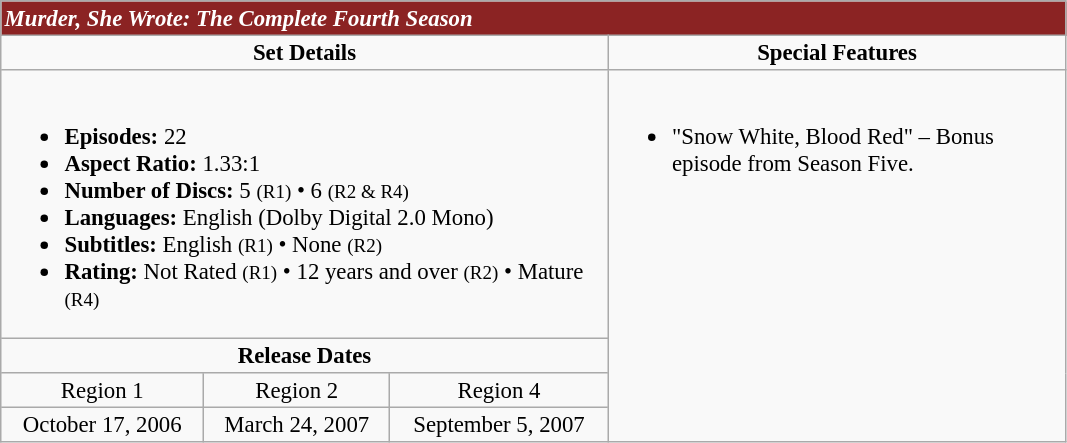<table border="2" cellpadding="2" cellspacing="0" style="margin: 0 1em 0 0; background: #f9f9f9; border: 1px #aaa solid; border-collapse: collapse; font-size: 95%;">
<tr style="background:#8B2323">
<td colspan="5" style="color:white"><strong><em>Murder, She Wrote: The Complete Fourth Season</em></strong></td>
</tr>
<tr valign="top">
<td align="center" width="400" colspan="3"><strong>Set Details</strong></td>
<td width="300" align="center"><strong>Special Features</strong></td>
</tr>
<tr valign="top">
<td colspan="3" align="left" width="400"><br><ul><li><strong>Episodes:</strong> 22</li><li><strong>Aspect Ratio:</strong> 1.33:1</li><li><strong>Number of Discs:</strong> 5 <small>(R1)</small> • 6 <small>(R2 & R4)</small></li><li><strong>Languages:</strong> English (Dolby Digital 2.0 Mono)</li><li><strong>Subtitles:</strong> English <small>(R1)</small> • None <small>(R2)</small></li><li><strong>Rating:</strong> Not Rated <small>(R1)</small> • 12 years and over <small>(R2)</small> • Mature <small>(R4)</small></li></ul></td>
<td rowspan="4" align="left" width="300"><br><ul><li>"Snow White, Blood Red" – Bonus episode from Season Five.</li></ul></td>
</tr>
<tr>
<td colspan="3" align="center"><strong>Release Dates</strong></td>
</tr>
<tr>
<td align="center">Region 1</td>
<td align="center">Region 2</td>
<td align="center">Region 4</td>
</tr>
<tr>
<td align="center">October 17, 2006</td>
<td align="center">March 24, 2007</td>
<td align="center">September 5, 2007</td>
</tr>
</table>
